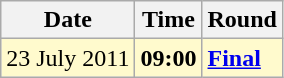<table class="wikitable">
<tr>
<th>Date</th>
<th>Time</th>
<th>Round</th>
</tr>
<tr style=background:lemonchiffon>
<td>23 July 2011</td>
<td><strong>09:00</strong></td>
<td><strong><a href='#'>Final</a></strong></td>
</tr>
</table>
